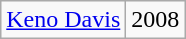<table class="wikitable sortable sortable">
<tr>
<td><a href='#'>Keno Davis</a></td>
<td>2008</td>
</tr>
</table>
